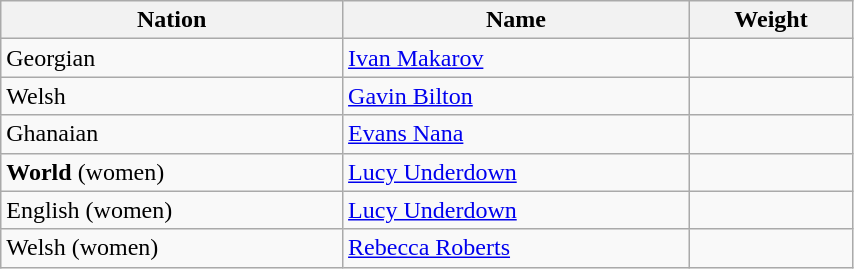<table class="wikitable" style="display: inline-table;width: 45%;">
<tr>
<th>Nation</th>
<th>Name</th>
<th>Weight</th>
</tr>
<tr>
<td> Georgian</td>
<td><a href='#'>Ivan Makarov</a></td>
<td></td>
</tr>
<tr>
<td> Welsh</td>
<td><a href='#'>Gavin Bilton</a></td>
<td></td>
</tr>
<tr>
<td> Ghanaian</td>
<td><a href='#'>Evans Nana</a></td>
<td></td>
</tr>
<tr>
<td><strong>World</strong> (women)</td>
<td><a href='#'>Lucy Underdown</a></td>
<td></td>
</tr>
<tr>
<td> English (women)</td>
<td><a href='#'>Lucy Underdown</a></td>
<td></td>
</tr>
<tr>
<td> Welsh (women)</td>
<td><a href='#'>Rebecca Roberts</a></td>
<td></td>
</tr>
</table>
